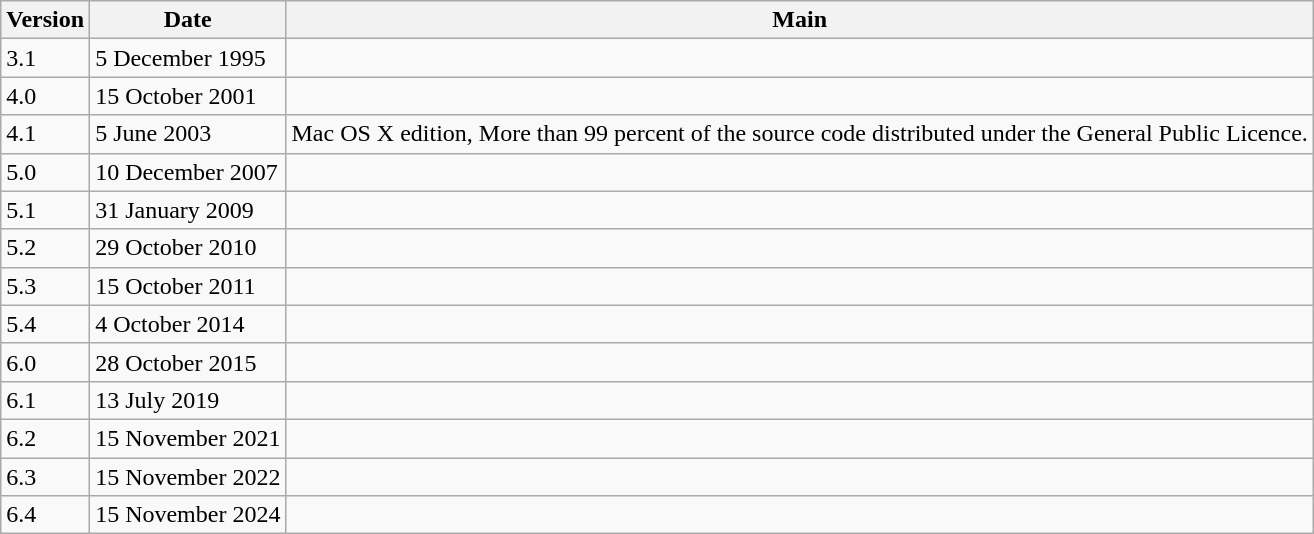<table class="wikitable">
<tr>
<th>Version</th>
<th>Date</th>
<th>Main</th>
</tr>
<tr>
<td>3.1</td>
<td>5 December 1995</td>
<td></td>
</tr>
<tr>
<td>4.0</td>
<td>15 October 2001</td>
<td></td>
</tr>
<tr>
<td>4.1</td>
<td>5 June 2003</td>
<td>Mac OS X edition, More than 99 percent of the source code distributed under the General Public Licence.</td>
</tr>
<tr>
<td>5.0</td>
<td>10 December 2007</td>
<td></td>
</tr>
<tr>
<td>5.1</td>
<td>31 January 2009</td>
<td></td>
</tr>
<tr>
<td>5.2</td>
<td>29 October 2010</td>
<td></td>
</tr>
<tr>
<td>5.3</td>
<td>15 October 2011</td>
<td></td>
</tr>
<tr>
<td>5.4</td>
<td>4 October 2014</td>
<td></td>
</tr>
<tr>
<td>6.0</td>
<td>28 October 2015</td>
<td></td>
</tr>
<tr>
<td>6.1</td>
<td>13 July 2019</td>
<td></td>
</tr>
<tr>
<td>6.2</td>
<td>15 November 2021</td>
<td></td>
</tr>
<tr>
<td>6.3</td>
<td>15 November 2022</td>
<td></td>
</tr>
<tr>
<td>6.4</td>
<td>15 November 2024</td>
</tr>
</table>
